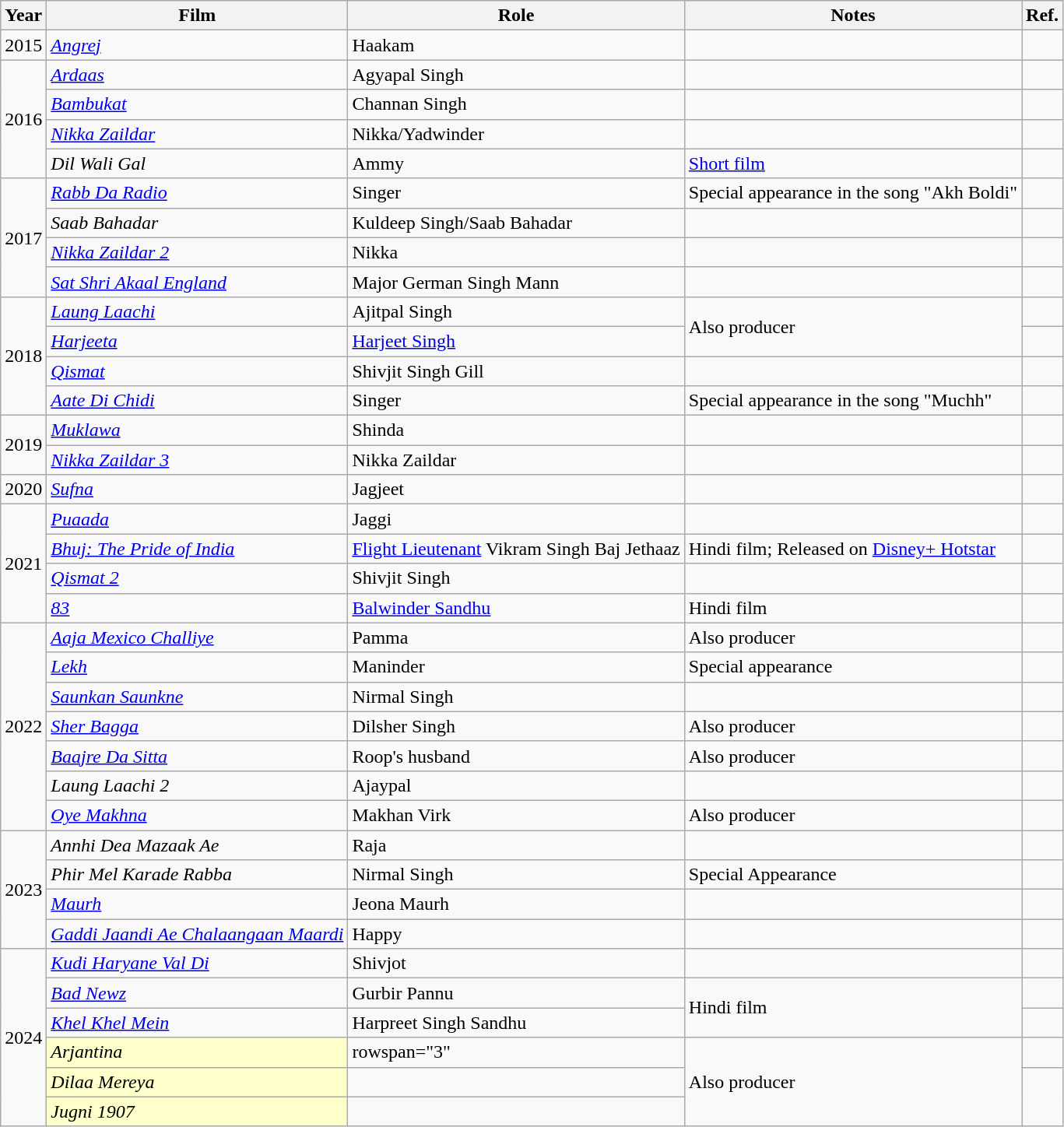<table class="wikitable sortable">
<tr>
<th scope="col">Year</th>
<th scope="col">Film</th>
<th scope="col">Role</th>
<th scope="col" class="unsortable">Notes</th>
<th scope="col" class="unsortable">Ref.</th>
</tr>
<tr>
<td>2015</td>
<td><em><a href='#'>Angrej</a></em></td>
<td>Haakam</td>
<td></td>
<td></td>
</tr>
<tr>
<td rowspan="4">2016</td>
<td><em><a href='#'>Ardaas</a></em></td>
<td>Agyapal Singh</td>
<td></td>
<td></td>
</tr>
<tr>
<td><em><a href='#'>Bambukat</a></em></td>
<td>Channan Singh</td>
<td></td>
<td></td>
</tr>
<tr>
<td><em><a href='#'>Nikka Zaildar</a></em></td>
<td>Nikka/Yadwinder</td>
<td></td>
<td></td>
</tr>
<tr>
<td><em>Dil Wali Gal</em></td>
<td>Ammy</td>
<td><a href='#'>Short film</a></td>
<td></td>
</tr>
<tr>
<td rowspan="4">2017</td>
<td><em><a href='#'>Rabb Da Radio</a></em></td>
<td>Singer</td>
<td>Special appearance in the song "Akh Boldi"</td>
<td></td>
</tr>
<tr>
<td><em>Saab Bahadar</em></td>
<td>Kuldeep Singh/Saab Bahadar</td>
<td></td>
<td></td>
</tr>
<tr>
<td><em><a href='#'>Nikka Zaildar 2</a></em></td>
<td>Nikka</td>
<td></td>
<td></td>
</tr>
<tr>
<td><em><a href='#'>Sat Shri Akaal England</a></em></td>
<td>Major German Singh Mann</td>
<td></td>
<td></td>
</tr>
<tr>
<td rowspan="4">2018</td>
<td><em><a href='#'>Laung Laachi</a></em></td>
<td>Ajitpal Singh</td>
<td rowspan="2">Also producer</td>
<td></td>
</tr>
<tr>
<td><em><a href='#'>Harjeeta</a></em></td>
<td><a href='#'>Harjeet Singh</a></td>
<td></td>
</tr>
<tr>
<td><em><a href='#'>Qismat</a></em></td>
<td>Shivjit Singh Gill</td>
<td></td>
<td></td>
</tr>
<tr>
<td><em><a href='#'>Aate Di Chidi</a></em></td>
<td>Singer</td>
<td>Special appearance in the song "Muchh"</td>
<td></td>
</tr>
<tr>
<td rowspan="2">2019</td>
<td><em><a href='#'>Muklawa</a></em></td>
<td>Shinda</td>
<td></td>
<td></td>
</tr>
<tr>
<td><em><a href='#'>Nikka Zaildar 3</a></em></td>
<td>Nikka Zaildar</td>
<td></td>
<td></td>
</tr>
<tr>
<td>2020</td>
<td><em><a href='#'>Sufna</a></em></td>
<td>Jagjeet</td>
<td></td>
<td></td>
</tr>
<tr>
<td rowspan="4">2021</td>
<td><em><a href='#'>Puaada</a></em></td>
<td>Jaggi</td>
<td></td>
<td></td>
</tr>
<tr>
<td><em><a href='#'>Bhuj: The Pride of India</a></em></td>
<td><a href='#'>Flight Lieutenant</a> Vikram Singh Baj Jethaaz</td>
<td>Hindi film; Released on <a href='#'>Disney+ Hotstar</a></td>
<td></td>
</tr>
<tr>
<td><em><a href='#'>Qismat 2</a></em></td>
<td>Shivjit Singh</td>
<td></td>
<td></td>
</tr>
<tr>
<td><em><a href='#'>83</a></em></td>
<td><a href='#'>Balwinder Sandhu</a></td>
<td>Hindi film</td>
<td></td>
</tr>
<tr>
<td rowspan="7">2022</td>
<td><em><a href='#'>Aaja Mexico Challiye</a></em></td>
<td>Pamma</td>
<td>Also producer</td>
<td></td>
</tr>
<tr>
<td><em><a href='#'>Lekh</a></em></td>
<td>Maninder</td>
<td>Special appearance</td>
<td></td>
</tr>
<tr>
<td><em><a href='#'>Saunkan Saunkne</a></em></td>
<td>Nirmal Singh</td>
<td></td>
<td></td>
</tr>
<tr>
<td><em><a href='#'>Sher Bagga</a></em></td>
<td>Dilsher Singh</td>
<td>Also producer</td>
<td></td>
</tr>
<tr>
<td><em><a href='#'>Baajre Da Sitta</a></em></td>
<td>Roop's husband</td>
<td>Also producer</td>
<td></td>
</tr>
<tr>
<td><em>Laung Laachi 2</em></td>
<td>Ajaypal</td>
<td></td>
<td></td>
</tr>
<tr>
<td><em><a href='#'>Oye Makhna</a></em></td>
<td>Makhan Virk</td>
<td>Also producer</td>
<td></td>
</tr>
<tr>
<td rowspan="4">2023</td>
<td><em>Annhi Dea Mazaak Ae</em></td>
<td>Raja</td>
<td></td>
<td></td>
</tr>
<tr>
<td><em>Phir Mel Karade Rabba</em></td>
<td>Nirmal Singh</td>
<td>Special Appearance</td>
<td></td>
</tr>
<tr>
<td><em><a href='#'>Maurh</a></em></td>
<td>Jeona Maurh</td>
<td></td>
<td></td>
</tr>
<tr>
<td><em><a href='#'>Gaddi Jaandi Ae Chalaangaan Maardi</a></em></td>
<td>Happy</td>
<td></td>
<td></td>
</tr>
<tr>
<td rowspan="6">2024</td>
<td><em><a href='#'>Kudi Haryane Val Di</a></em></td>
<td>Shivjot</td>
<td></td>
<td></td>
</tr>
<tr>
<td><em><a href='#'>Bad Newz</a></em></td>
<td>Gurbir Pannu</td>
<td rowspan="2">Hindi film</td>
<td style="text-align:center;"></td>
</tr>
<tr>
<td><em><a href='#'>Khel Khel Mein</a></em></td>
<td>Harpreet Singh Sandhu</td>
<td style="text-align:center;"></td>
</tr>
<tr>
<td style="background:#FFFFCC;"><em>Arjantina</em> </td>
<td>rowspan="3"</td>
<td rowspan="3">Also producer</td>
<td></td>
</tr>
<tr>
<td style="background:#FFFFCC;"><em>Dilaa Mereya</em> </td>
<td></td>
</tr>
<tr>
<td style="background:#FFFFCC;"><em>Jugni 1907</em> </td>
<td></td>
</tr>
</table>
